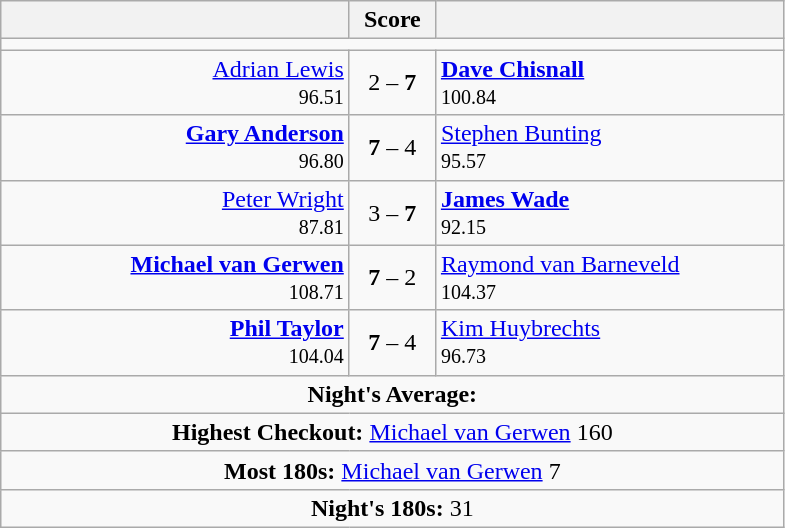<table class=wikitable style="text-align:center">
<tr>
<th width=225></th>
<th width=50>Score</th>
<th width=225></th>
</tr>
<tr align=centre>
<td colspan="3"></td>
</tr>
<tr align=left>
<td align=right><a href='#'>Adrian Lewis</a>  <br><small><span>96.51</span></small></td>
<td align=center>2 – <strong>7</strong></td>
<td> <strong><a href='#'>Dave Chisnall</a></strong> <br><small><span>100.84</span></small></td>
</tr>
<tr align=left>
<td align=right><strong><a href='#'>Gary Anderson</a></strong>  <br><small><span>96.80</span></small></td>
<td align=center><strong>7</strong> – 4</td>
<td> <a href='#'>Stephen Bunting</a> <br><small><span>95.57</span></small></td>
</tr>
<tr align=left>
<td align=right><a href='#'>Peter Wright</a>  <br><small><span>87.81</span></small></td>
<td align=center>3 – <strong>7</strong></td>
<td> <strong><a href='#'>James Wade</a></strong> <br><small><span>92.15</span></small></td>
</tr>
<tr align=left>
<td align=right><strong><a href='#'>Michael van Gerwen</a></strong>  <br><small><span>108.71</span></small></td>
<td align=center><strong>7</strong> – 2</td>
<td> <a href='#'>Raymond van Barneveld</a> <br><small><span>104.37</span></small></td>
</tr>
<tr align=left>
<td align=right><strong><a href='#'>Phil Taylor</a></strong>  <br><small><span>104.04</span></small></td>
<td align=center><strong>7</strong> – 4</td>
<td> <a href='#'>Kim Huybrechts</a> <br><small><span>96.73</span></small></td>
</tr>
<tr align=center>
<td colspan="3"><strong>Night's Average:</strong> </td>
</tr>
<tr align=center>
<td colspan="3"><strong>Highest Checkout:</strong>  <a href='#'>Michael van Gerwen</a> 160</td>
</tr>
<tr align=center>
<td colspan="3"><strong>Most 180s:</strong>  <a href='#'>Michael van Gerwen</a> 7</td>
</tr>
<tr align=center>
<td colspan="3"><strong>Night's 180s:</strong> 31</td>
</tr>
</table>
